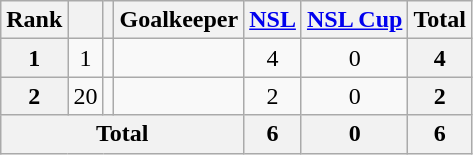<table class="wikitable sortable" style="text-align:center">
<tr>
<th>Rank</th>
<th></th>
<th></th>
<th>Goalkeeper</th>
<th><a href='#'>NSL</a></th>
<th><a href='#'>NSL Cup</a></th>
<th>Total</th>
</tr>
<tr>
<th>1</th>
<td>1</td>
<td></td>
<td align="left"></td>
<td>4</td>
<td>0</td>
<th>4</th>
</tr>
<tr>
<th>2</th>
<td>20</td>
<td></td>
<td align="left"></td>
<td>2</td>
<td>0</td>
<th>2</th>
</tr>
<tr>
<th colspan="4">Total</th>
<th>6</th>
<th>0</th>
<th>6</th>
</tr>
</table>
